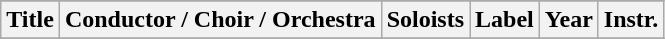<table class="wikitable sortable plainrowheaders">
<tr>
</tr>
<tr>
<th scope="col">Title</th>
<th scope="col" class="unsortable">Conductor / Choir / Orchestra</th>
<th scope="col" class="unsortable">Soloists</th>
<th scope="col">Label</th>
<th scope="col">Year</th>
<th scope="col">Instr.</th>
</tr>
<tr>
</tr>
</table>
